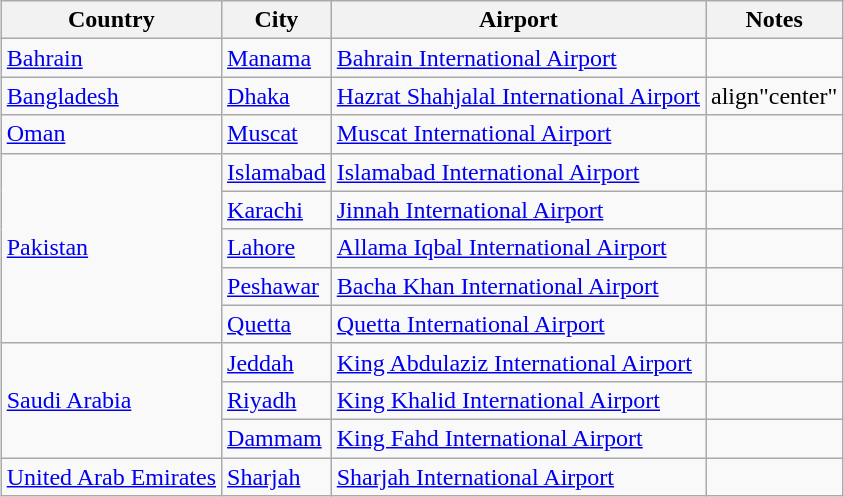<table class="wikitable sortable" style="margin:1em auto;">
<tr>
<th>Country</th>
<th>City</th>
<th>Airport</th>
<th>Notes</th>
</tr>
<tr>
<td><a href='#'>Bahrain</a></td>
<td><a href='#'>Manama</a></td>
<td><a href='#'>Bahrain International Airport</a></td>
<td align=“center”></td>
</tr>
<tr>
<td><a href='#'>Bangladesh</a></td>
<td><a href='#'>Dhaka</a></td>
<td><a href='#'>Hazrat Shahjalal International Airport</a></td>
<td>align"center"</td>
</tr>
<tr>
<td><a href='#'>Oman</a></td>
<td><a href='#'>Muscat</a></td>
<td><a href='#'>Muscat International Airport</a></td>
<td align="center"></td>
</tr>
<tr>
<td rowspan="5"><a href='#'>Pakistan</a></td>
<td><a href='#'>Islamabad</a></td>
<td><a href='#'>Islamabad International Airport</a></td>
<td></td>
</tr>
<tr>
<td><a href='#'>Karachi</a></td>
<td><a href='#'>Jinnah International Airport</a></td>
<td></td>
</tr>
<tr>
<td><a href='#'>Lahore</a></td>
<td><a href='#'>Allama Iqbal International Airport</a></td>
<td></td>
</tr>
<tr>
<td><a href='#'>Peshawar</a></td>
<td><a href='#'>Bacha Khan International Airport</a></td>
<td align="center"></td>
</tr>
<tr>
<td><a href='#'>Quetta</a></td>
<td><a href='#'>Quetta International Airport</a></td>
<td align="center"></td>
</tr>
<tr>
<td rowspan="3"><a href='#'>Saudi Arabia</a></td>
<td><a href='#'>Jeddah</a></td>
<td><a href='#'>King Abdulaziz International Airport</a></td>
<td></td>
</tr>
<tr>
<td><a href='#'>Riyadh</a></td>
<td><a href='#'>King Khalid International Airport</a></td>
<td></td>
</tr>
<tr>
<td><a href='#'>Dammam</a></td>
<td><a href='#'>King Fahd International Airport</a></td>
<td></td>
</tr>
<tr>
<td><a href='#'>United Arab Emirates</a></td>
<td><a href='#'>Sharjah</a></td>
<td><a href='#'>Sharjah International Airport</a></td>
<td align="center"></td>
</tr>
</table>
